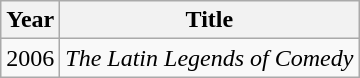<table class="wikitable plainrowheaders sortable" style="margin-right: 0;">
<tr>
<th>Year</th>
<th>Title</th>
</tr>
<tr>
<td>2006</td>
<td><em>The Latin Legends of Comedy</em></td>
</tr>
</table>
